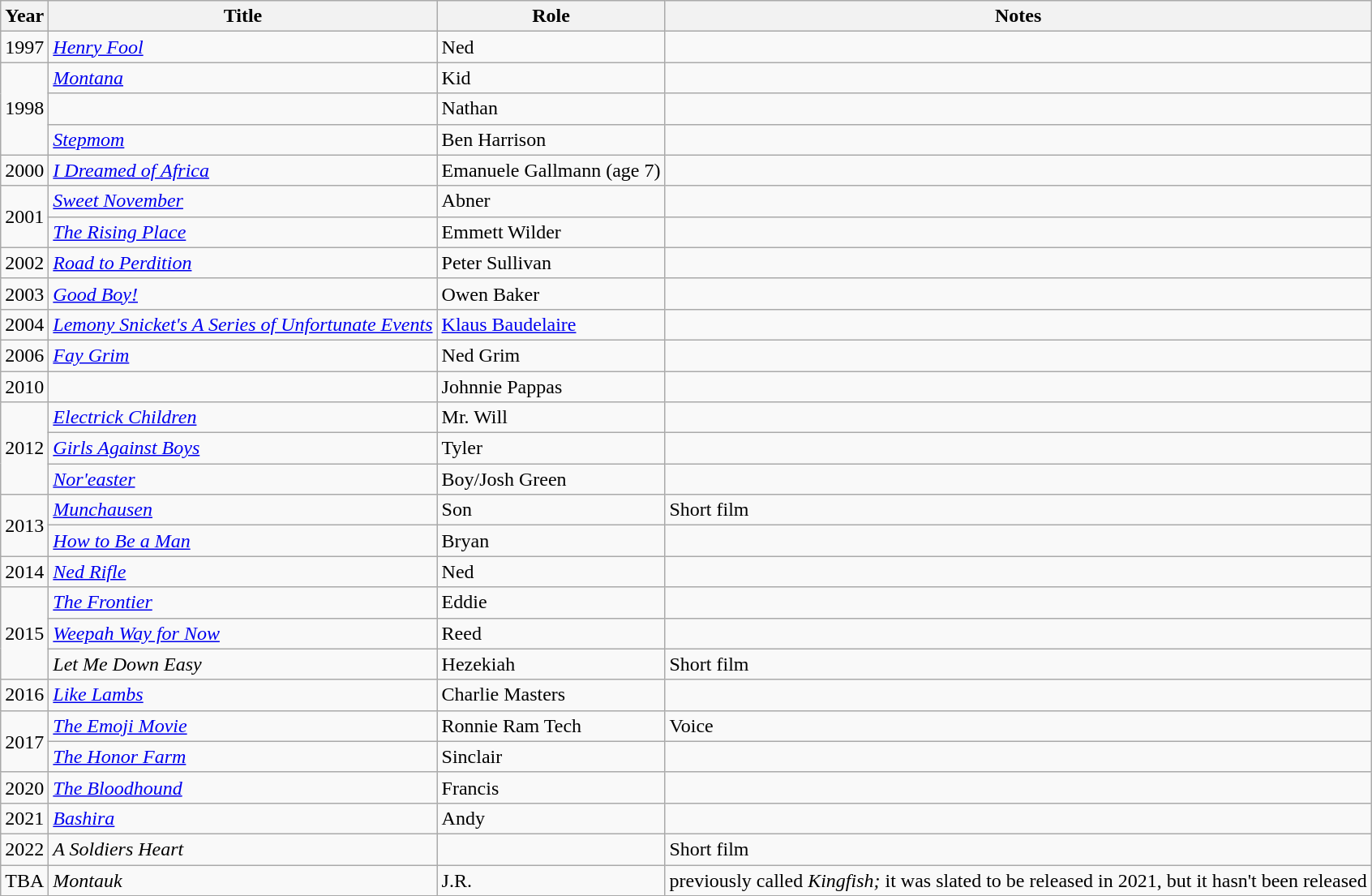<table class="wikitable sortable">
<tr>
<th>Year</th>
<th>Title</th>
<th>Role</th>
<th>Notes</th>
</tr>
<tr>
<td>1997</td>
<td><em><a href='#'>Henry Fool</a></em></td>
<td>Ned</td>
<td></td>
</tr>
<tr>
<td rowspan=3>1998</td>
<td><em><a href='#'>Montana</a></em></td>
<td>Kid</td>
<td></td>
</tr>
<tr>
<td><em></em></td>
<td>Nathan</td>
<td></td>
</tr>
<tr>
<td><em><a href='#'>Stepmom</a></em></td>
<td>Ben Harrison</td>
<td></td>
</tr>
<tr>
<td>2000</td>
<td><em><a href='#'>I Dreamed of Africa</a></em></td>
<td>Emanuele Gallmann (age 7)</td>
<td></td>
</tr>
<tr>
<td rowspan=2>2001</td>
<td><em><a href='#'>Sweet November</a></em></td>
<td>Abner</td>
<td></td>
</tr>
<tr>
<td><em><a href='#'>The Rising Place</a></em></td>
<td>Emmett Wilder</td>
<td></td>
</tr>
<tr>
<td>2002</td>
<td><em><a href='#'>Road to Perdition</a></em></td>
<td>Peter Sullivan</td>
<td></td>
</tr>
<tr>
<td>2003</td>
<td><em><a href='#'>Good Boy!</a></em></td>
<td>Owen Baker</td>
<td></td>
</tr>
<tr>
<td>2004</td>
<td><em><a href='#'>Lemony Snicket's A Series of Unfortunate Events</a></em></td>
<td><a href='#'>Klaus Baudelaire</a></td>
<td></td>
</tr>
<tr>
<td>2006</td>
<td><em><a href='#'>Fay Grim</a></em></td>
<td>Ned Grim</td>
<td></td>
</tr>
<tr>
<td>2010</td>
<td><em></em></td>
<td>Johnnie Pappas</td>
<td></td>
</tr>
<tr>
<td rowspan=3>2012</td>
<td><em><a href='#'>Electrick Children</a></em></td>
<td>Mr. Will</td>
<td></td>
</tr>
<tr>
<td><em><a href='#'>Girls Against Boys</a></em></td>
<td>Tyler</td>
<td></td>
</tr>
<tr>
<td><em><a href='#'>Nor'easter</a></em></td>
<td>Boy/Josh Green</td>
<td></td>
</tr>
<tr>
<td rowspan=2>2013</td>
<td><em><a href='#'>Munchausen</a></em></td>
<td>Son</td>
<td>Short film</td>
</tr>
<tr>
<td><em><a href='#'>How to Be a Man</a></em></td>
<td>Bryan</td>
<td></td>
</tr>
<tr>
<td>2014</td>
<td><em><a href='#'>Ned Rifle</a></em></td>
<td>Ned</td>
<td></td>
</tr>
<tr>
<td rowspan=3>2015</td>
<td><em><a href='#'>The Frontier</a></em></td>
<td>Eddie</td>
<td></td>
</tr>
<tr>
<td><em><a href='#'>Weepah Way for Now</a></em></td>
<td>Reed</td>
<td></td>
</tr>
<tr>
<td><em>Let Me Down Easy</em></td>
<td>Hezekiah</td>
<td>Short film</td>
</tr>
<tr>
<td>2016</td>
<td><em><a href='#'>Like Lambs</a></em></td>
<td>Charlie Masters</td>
<td></td>
</tr>
<tr>
<td rowspan="2">2017</td>
<td><em><a href='#'>The Emoji Movie</a></em></td>
<td>Ronnie Ram Tech</td>
<td>Voice</td>
</tr>
<tr>
<td><em><a href='#'>The Honor Farm</a></em></td>
<td>Sinclair</td>
<td></td>
</tr>
<tr>
<td>2020</td>
<td><em><a href='#'>The Bloodhound</a></em></td>
<td>Francis</td>
<td></td>
</tr>
<tr>
<td>2021</td>
<td><em><a href='#'>Bashira</a></em></td>
<td>Andy</td>
<td></td>
</tr>
<tr>
<td>2022</td>
<td><em>A Soldiers Heart</em></td>
<td></td>
<td>Short film</td>
</tr>
<tr>
<td>TBA</td>
<td><em>Montauk</em></td>
<td>J.R.</td>
<td>previously called <em>Kingfish;</em> it was slated to be released in 2021, but it hasn't been released</td>
</tr>
<tr>
</tr>
</table>
